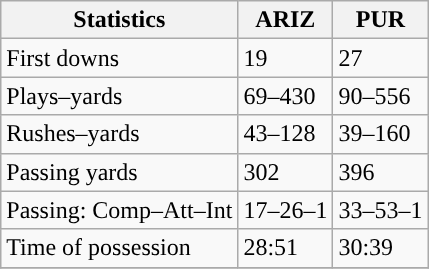<table class="wikitable">
<tr>
<th>Statistics</th>
<th>ARIZ</th>
<th>PUR</th>
</tr>
<tr>
<td>First downs</td>
<td>19</td>
<td>27</td>
</tr>
<tr>
<td>Plays–yards</td>
<td>69–430</td>
<td>90–556</td>
</tr>
<tr>
<td>Rushes–yards</td>
<td>43–128</td>
<td>39–160</td>
</tr>
<tr>
<td>Passing yards</td>
<td>302</td>
<td>396</td>
</tr>
<tr>
<td>Passing: Comp–Att–Int</td>
<td>17–26–1</td>
<td>33–53–1</td>
</tr>
<tr>
<td>Time of possession</td>
<td>28:51</td>
<td>30:39</td>
</tr>
<tr>
</tr>
</table>
